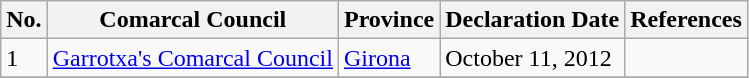<table class="wikitable sortable">
<tr>
<th>No.</th>
<th>Comarcal Council</th>
<th>Province</th>
<th>Declaration Date</th>
<th>References</th>
</tr>
<tr>
<td>1</td>
<td><a href='#'>Garrotxa's Comarcal Council</a></td>
<td><a href='#'>Girona</a></td>
<td>October 11, 2012</td>
<td></td>
</tr>
<tr>
</tr>
</table>
